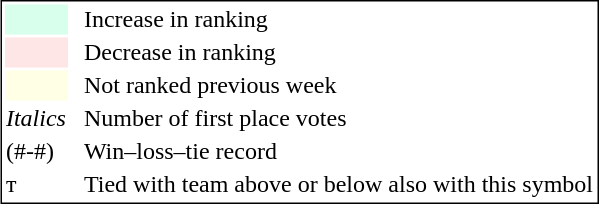<table style="border:1px solid black; float:right;">
<tr>
<td style="background:#D8FFEB; width:20px;"></td>
<td> </td>
<td>Increase in ranking</td>
</tr>
<tr>
<td style="background:#FFE6E6; width:20px;"></td>
<td> </td>
<td>Decrease in ranking</td>
</tr>
<tr>
<td style="background:#FFFFE6; width:20px;"></td>
<td> </td>
<td>Not ranked previous week</td>
</tr>
<tr>
<td><em>Italics</em></td>
<td> </td>
<td>Number of first place votes</td>
</tr>
<tr>
<td>(#-#)</td>
<td> </td>
<td>Win–loss–tie record</td>
</tr>
<tr>
<td>т</td>
<td></td>
<td>Tied with team above or below also with this symbol</td>
</tr>
</table>
